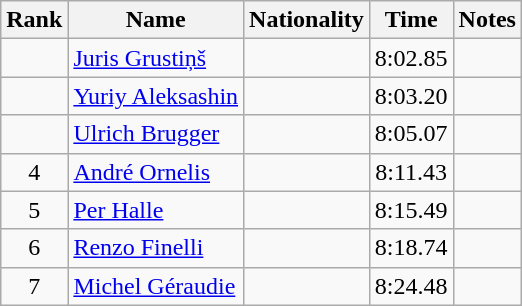<table class="wikitable sortable" style="text-align:center">
<tr>
<th>Rank</th>
<th>Name</th>
<th>Nationality</th>
<th>Time</th>
<th>Notes</th>
</tr>
<tr>
<td></td>
<td align="left"><a href='#'>Juris Grustiņš</a></td>
<td align=left></td>
<td>8:02.85</td>
<td></td>
</tr>
<tr>
<td></td>
<td align="left"><a href='#'>Yuriy Aleksashin</a></td>
<td align=left></td>
<td>8:03.20</td>
<td></td>
</tr>
<tr>
<td></td>
<td align="left"><a href='#'>Ulrich Brugger</a></td>
<td align=left></td>
<td>8:05.07</td>
<td></td>
</tr>
<tr>
<td>4</td>
<td align="left"><a href='#'>André Ornelis</a></td>
<td align=left></td>
<td>8:11.43</td>
<td></td>
</tr>
<tr>
<td>5</td>
<td align="left"><a href='#'>Per Halle</a></td>
<td align=left></td>
<td>8:15.49</td>
<td></td>
</tr>
<tr>
<td>6</td>
<td align="left"><a href='#'>Renzo Finelli</a></td>
<td align=left></td>
<td>8:18.74</td>
<td></td>
</tr>
<tr>
<td>7</td>
<td align="left"><a href='#'>Michel Géraudie</a></td>
<td align=left></td>
<td>8:24.48</td>
<td></td>
</tr>
</table>
